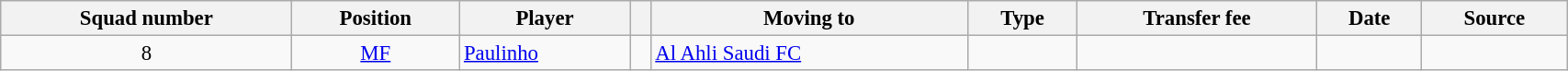<table class="wikitable sortable" style="width:90%; text-align:left; font-size:95%;">
<tr>
<th>Squad number</th>
<th>Position</th>
<th>Player</th>
<th></th>
<th>Moving to</th>
<th>Type</th>
<th>Transfer fee</th>
<th>Date</th>
<th>Source</th>
</tr>
<tr>
<td align=center>8</td>
<td align=center><a href='#'>MF</a></td>
<td align=left> <a href='#'>Paulinho</a></td>
<td align=center></td>
<td align=left> <a href='#'>Al Ahli Saudi FC</a></td>
<td></td>
<td></td>
<td></td>
</tr>
</table>
